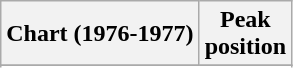<table class="wikitable sortable plainrowheaders">
<tr>
<th scope="col">Chart (1976-1977)</th>
<th scope="col">Peak<br>position</th>
</tr>
<tr>
</tr>
<tr>
</tr>
</table>
